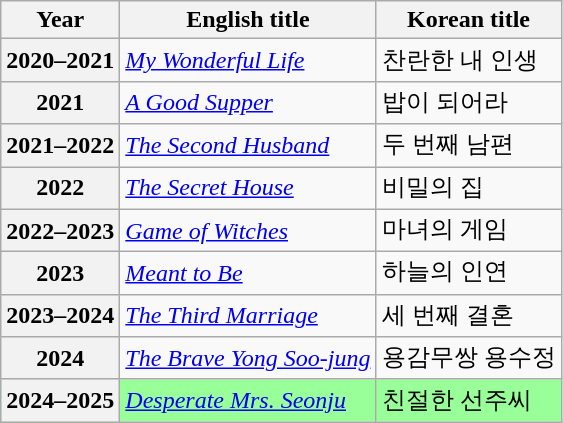<table class="wikitable sortable plainrowheaders">
<tr>
<th scope="col">Year</th>
<th scope="col">English title</th>
<th scope="col">Korean title</th>
</tr>
<tr>
<th scope="row">2020–2021</th>
<td><em><a href='#'>My Wonderful Life</a></em></td>
<td>찬란한 내 인생</td>
</tr>
<tr>
<th scope="row">2021</th>
<td><em><a href='#'>A Good Supper</a></em></td>
<td>밥이 되어라</td>
</tr>
<tr>
<th scope="row">2021–2022</th>
<td><em><a href='#'>The Second Husband</a></em></td>
<td>두 번째 남편</td>
</tr>
<tr>
<th scope="row">2022</th>
<td><em><a href='#'>The Secret House</a></em></td>
<td>비밀의 집</td>
</tr>
<tr>
<th scope="row">2022–2023</th>
<td><em><a href='#'>Game of Witches</a></em></td>
<td>마녀의 게임</td>
</tr>
<tr>
<th scope="row">2023</th>
<td><em><a href='#'>Meant to Be</a></em></td>
<td>하늘의 인연</td>
</tr>
<tr>
<th scope="row">2023–2024</th>
<td><em><a href='#'>The Third Marriage</a></em></td>
<td>세 번째 결혼</td>
</tr>
<tr>
<th scope="row">2024</th>
<td><em><a href='#'>The Brave Yong Soo-jung</a></em></td>
<td>용감무쌍 용수정</td>
</tr>
<tr style="background:#99FF99">
<th scope="row">2024–2025</th>
<td><em><a href='#'>Desperate Mrs. Seonju</a></em></td>
<td>친절한 선주씨</td>
</tr>
</table>
